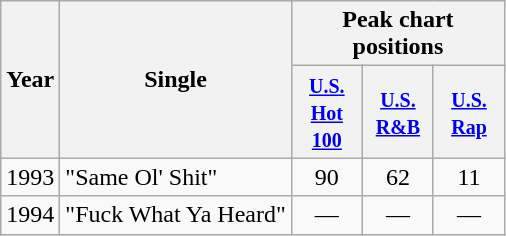<table class="wikitable">
<tr>
<th rowspan="2">Year</th>
<th rowspan="2">Single</th>
<th colspan="7">Peak chart positions</th>
</tr>
<tr>
<th width="40"><small><a href='#'>U.S. Hot 100</a></small></th>
<th width="40"><small><a href='#'>U.S. R&B</a></small></th>
<th width="40"><small><a href='#'>U.S. Rap</a></small></th>
</tr>
<tr>
<td style="text-align:center;">1993</td>
<td align="left">"Same Ol' Shit"</td>
<td style="text-align:center;">90</td>
<td style="text-align:center;">62</td>
<td style="text-align:center;">11</td>
</tr>
<tr>
<td style="text-align:center;">1994</td>
<td align="left">"Fuck What Ya Heard"</td>
<td style="text-align:center;">—</td>
<td style="text-align:center;">—</td>
<td style="text-align:center;">—</td>
</tr>
</table>
